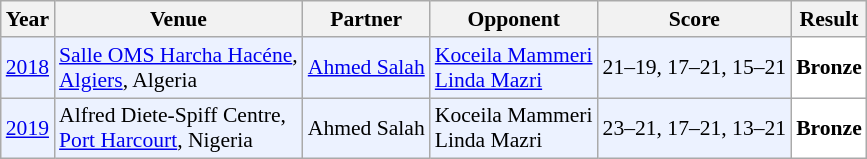<table class="sortable wikitable" style="font-size: 90%;">
<tr>
<th>Year</th>
<th>Venue</th>
<th>Partner</th>
<th>Opponent</th>
<th>Score</th>
<th>Result</th>
</tr>
<tr style="background:#ECF2FF">
<td align="center"><a href='#'>2018</a></td>
<td align="left"><a href='#'>Salle OMS Harcha Hacéne</a>,<br><a href='#'>Algiers</a>, Algeria</td>
<td align="left"> <a href='#'>Ahmed Salah</a></td>
<td align="left"> <a href='#'>Koceila Mammeri</a> <br>  <a href='#'>Linda Mazri</a></td>
<td align="left">21–19, 17–21, 15–21</td>
<td style="text-align:left; background:white"> <strong>Bronze</strong></td>
</tr>
<tr style="background:#ECF2FF">
<td align="center"><a href='#'>2019</a></td>
<td align="left">Alfred Diete-Spiff Centre,<br><a href='#'>Port Harcourt</a>, Nigeria</td>
<td align="left"> Ahmed Salah</td>
<td align="left"> Koceila Mammeri <br>  Linda Mazri</td>
<td align="left">23–21, 17–21, 13–21</td>
<td style="text-align:left; background:white"> <strong>Bronze</strong></td>
</tr>
</table>
